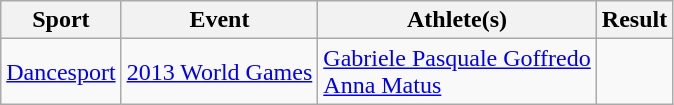<table border="1" class="wikitable">
<tr>
<th>Sport</th>
<th>Event</th>
<th>Athlete(s)</th>
<th>Result</th>
</tr>
<tr>
<td><a href='#'>Dancesport</a></td>
<td><a href='#'>2013 World Games</a></td>
<td><a href='#'>Gabriele Pasquale Goffredo</a><br><a href='#'>Anna Matus</a></td>
<td align="center"></td>
</tr>
</table>
